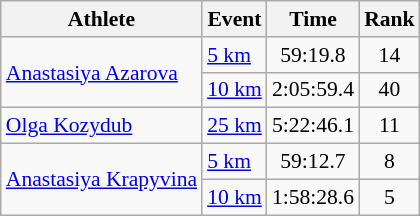<table class="wikitable" style="font-size:90%;">
<tr>
<th>Athlete</th>
<th>Event</th>
<th>Time</th>
<th>Rank</th>
</tr>
<tr align=center>
<td align=left rowspan=2><a href='#'>Anastasiya Azarova</a></td>
<td align=left><a href='#'>5 km</a></td>
<td>59:19.8</td>
<td>14</td>
</tr>
<tr align=center>
<td align=left><a href='#'>10 km</a></td>
<td>2:05:59.4</td>
<td>40</td>
</tr>
<tr align=center>
<td align=left><a href='#'>Olga Kozydub</a></td>
<td align=left><a href='#'>25 km</a></td>
<td>5:22:46.1</td>
<td>11</td>
</tr>
<tr align=center>
<td align=left rowspan=2><a href='#'>Anastasiya Krapyvina</a></td>
<td align=left><a href='#'>5 km</a></td>
<td>59:12.7</td>
<td>8</td>
</tr>
<tr align=center>
<td align=left><a href='#'>10 km</a></td>
<td>1:58:28.6</td>
<td>5</td>
</tr>
</table>
